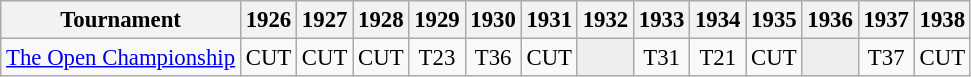<table class="wikitable" style="font-size:95%;text-align:center;">
<tr>
<th>Tournament</th>
<th>1926</th>
<th>1927</th>
<th>1928</th>
<th>1929</th>
<th>1930</th>
<th>1931</th>
<th>1932</th>
<th>1933</th>
<th>1934</th>
<th>1935</th>
<th>1936</th>
<th>1937</th>
<th>1938</th>
</tr>
<tr>
<td align=left><a href='#'>The Open Championship</a></td>
<td>CUT</td>
<td>CUT</td>
<td>CUT</td>
<td>T23</td>
<td>T36</td>
<td>CUT</td>
<td style="background:#eeeeee;"></td>
<td>T31</td>
<td>T21</td>
<td>CUT</td>
<td style="background:#eeeeee;"></td>
<td>T37</td>
<td>CUT</td>
</tr>
</table>
